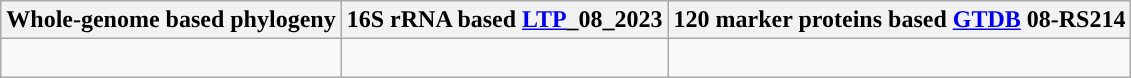<table class="wikitable">
<tr>
<th colspan=1>Whole-genome based phylogeny</th>
<th colspan=1>16S rRNA based <a href='#'>LTP</a>_08_2023</th>
<th colspan=1>120 marker proteins based <a href='#'>GTDB</a> 08-RS214</th>
</tr>
<tr>
<td style="vertical-align:top"><br></td>
<td><br></td>
<td><br></td>
</tr>
</table>
